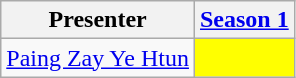<table class="wikitable">
<tr>
<th>Presenter</th>
<th><a href='#'>Season 1</a></th>
</tr>
<tr>
<td><a href='#'>Paing Zay Ye Htun</a></td>
<td style="text-align:center; background:yellow;"></td>
</tr>
</table>
